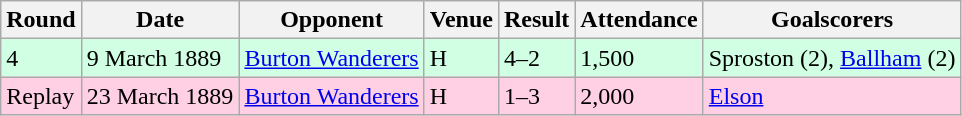<table class="wikitable">
<tr>
<th>Round</th>
<th>Date</th>
<th>Opponent</th>
<th>Venue</th>
<th>Result</th>
<th>Attendance</th>
<th>Goalscorers</th>
</tr>
<tr style="background:#d0ffe3;">
<td>4</td>
<td>9 March 1889</td>
<td><a href='#'>Burton Wanderers</a></td>
<td>H</td>
<td>4–2</td>
<td>1,500</td>
<td>Sproston (2), <a href='#'>Ballham</a> (2)</td>
</tr>
<tr style="background-color: #ffd0e3;">
<td>Replay</td>
<td>23 March 1889</td>
<td><a href='#'>Burton Wanderers</a></td>
<td>H</td>
<td>1–3</td>
<td>2,000</td>
<td><a href='#'>Elson</a></td>
</tr>
</table>
